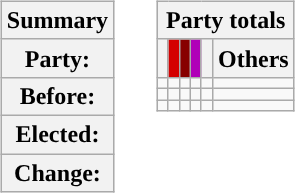<table>
<tr>
<td style="vertical-align:top"><br><table class="wikitable">
<tr>
<th>Summary</th>
</tr>
<tr>
<th>Party:</th>
</tr>
<tr>
<th>Before:</th>
</tr>
<tr>
<th>Elected:</th>
</tr>
<tr>
<th>Change:</th>
</tr>
</table>
</td>
<td> </td>
<td style="vertical-align:top"><br><table class="wikitable">
<tr>
<th colspan="6">Party totals</th>
</tr>
<tr>
<th style="background:"></th>
<th style="background:#d40000; text-align:center;"></th>
<th style="background:#870000; text-align:center;"></th>
<th style="background:#b000b8; text-align:center;"></th>
<th style="background:"></th>
<th>Others</th>
</tr>
<tr>
<td></td>
<td></td>
<td></td>
<td></td>
<td></td>
<td></td>
</tr>
<tr>
<td></td>
<td></td>
<td></td>
<td></td>
<td></td>
<td></td>
</tr>
<tr>
<td></td>
<td></td>
<td></td>
<td></td>
<td></td>
<td></td>
</tr>
</table>
</td>
<td> </td>
<td style="vertical-align:top"></td>
</tr>
</table>
